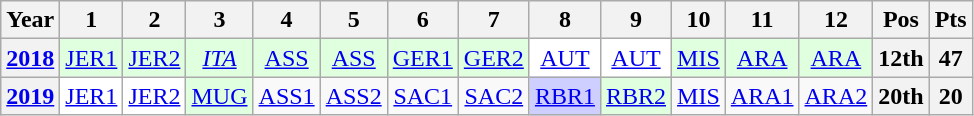<table class="wikitable" style="text-align:center;">
<tr>
<th>Year</th>
<th>1</th>
<th>2</th>
<th>3</th>
<th>4</th>
<th>5</th>
<th>6</th>
<th>7</th>
<th>8</th>
<th>9</th>
<th>10</th>
<th>11</th>
<th>12</th>
<th>Pos</th>
<th>Pts</th>
</tr>
<tr>
<th><a href='#'>2018</a></th>
<td style="background:#dfffdf;"><a href='#'>JER1</a><br></td>
<td style="background:#dfffdf;"><a href='#'>JER2</a><br></td>
<td style="background:#dfffdf;"><em><a href='#'>ITA</a></em><br></td>
<td style="background:#dfffdf;"><a href='#'>ASS</a><br></td>
<td style="background:#dfffdf;"><a href='#'>ASS</a><br></td>
<td style="background:#dfffdf;"><a href='#'>GER1</a><br></td>
<td style="background:#dfffdf;"><a href='#'>GER2</a><br></td>
<td style="background:#ffffff;"><a href='#'>AUT</a><br></td>
<td style="background:#ffffff;"><a href='#'>AUT</a><br></td>
<td style="background:#dfffdf;"><a href='#'>MIS</a><br></td>
<td style="background:#dfffdf;"><a href='#'>ARA</a><br></td>
<td style="background:#dfffdf;"><a href='#'>ARA</a><br></td>
<th>12th</th>
<th>47</th>
</tr>
<tr>
<th><a href='#'>2019</a></th>
<td style="background:#FFFFFF;"><a href='#'>JER1</a><br></td>
<td style="background:#FFFFFF;"><a href='#'>JER2</a><br></td>
<td style="background:#DFFFDF;"><a href='#'>MUG</a><br></td>
<td><a href='#'>ASS1</a></td>
<td><a href='#'>ASS2</a></td>
<td><a href='#'>SAC1</a></td>
<td><a href='#'>SAC2</a></td>
<td style="background:#CFCFFF;"><a href='#'>RBR1</a><br></td>
<td style="background:#DFFFDF;"><a href='#'>RBR2</a><br></td>
<td><a href='#'>MIS</a><br></td>
<td><a href='#'>ARA1</a></td>
<td><a href='#'>ARA2</a></td>
<th>20th</th>
<th>20</th>
</tr>
</table>
